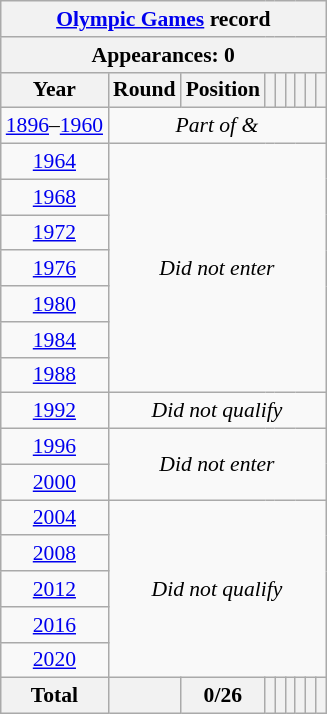<table class="wikitable" style="text-align: center;font-size:90%;">
<tr>
<th colspan=9><a href='#'>Olympic Games</a> record</th>
</tr>
<tr>
<th colspan=9>Appearances: 0</th>
</tr>
<tr>
<th>Year</th>
<th>Round</th>
<th>Position</th>
<th></th>
<th></th>
<th></th>
<th></th>
<th></th>
<th></th>
</tr>
<tr>
<td><a href='#'>1896</a>–<a href='#'>1960</a></td>
<td colspan=8><em>Part of  & </em></td>
</tr>
<tr>
<td> <a href='#'>1964</a></td>
<td colspan=8 rowspan=7><em>Did not enter</em></td>
</tr>
<tr>
<td> <a href='#'>1968</a></td>
</tr>
<tr>
<td> <a href='#'>1972</a></td>
</tr>
<tr>
<td> <a href='#'>1976</a></td>
</tr>
<tr>
<td> <a href='#'>1980</a></td>
</tr>
<tr>
<td> <a href='#'>1984</a></td>
</tr>
<tr>
<td> <a href='#'>1988</a></td>
</tr>
<tr>
<td> <a href='#'>1992</a></td>
<td colspan=8><em>Did not qualify</em></td>
</tr>
<tr>
<td> <a href='#'>1996</a></td>
<td colspan=8 rowspan=2><em>Did not enter</em></td>
</tr>
<tr>
<td> <a href='#'>2000</a></td>
</tr>
<tr>
<td> <a href='#'>2004</a></td>
<td colspan=8 rowspan=5><em>Did not qualify</em></td>
</tr>
<tr>
<td> <a href='#'>2008</a></td>
</tr>
<tr>
<td> <a href='#'>2012</a></td>
</tr>
<tr>
<td> <a href='#'>2016</a></td>
</tr>
<tr>
<td> <a href='#'>2020</a></td>
</tr>
<tr>
<th>Total</th>
<th></th>
<th>0/26</th>
<th></th>
<th></th>
<th></th>
<th></th>
<th></th>
<th></th>
</tr>
</table>
